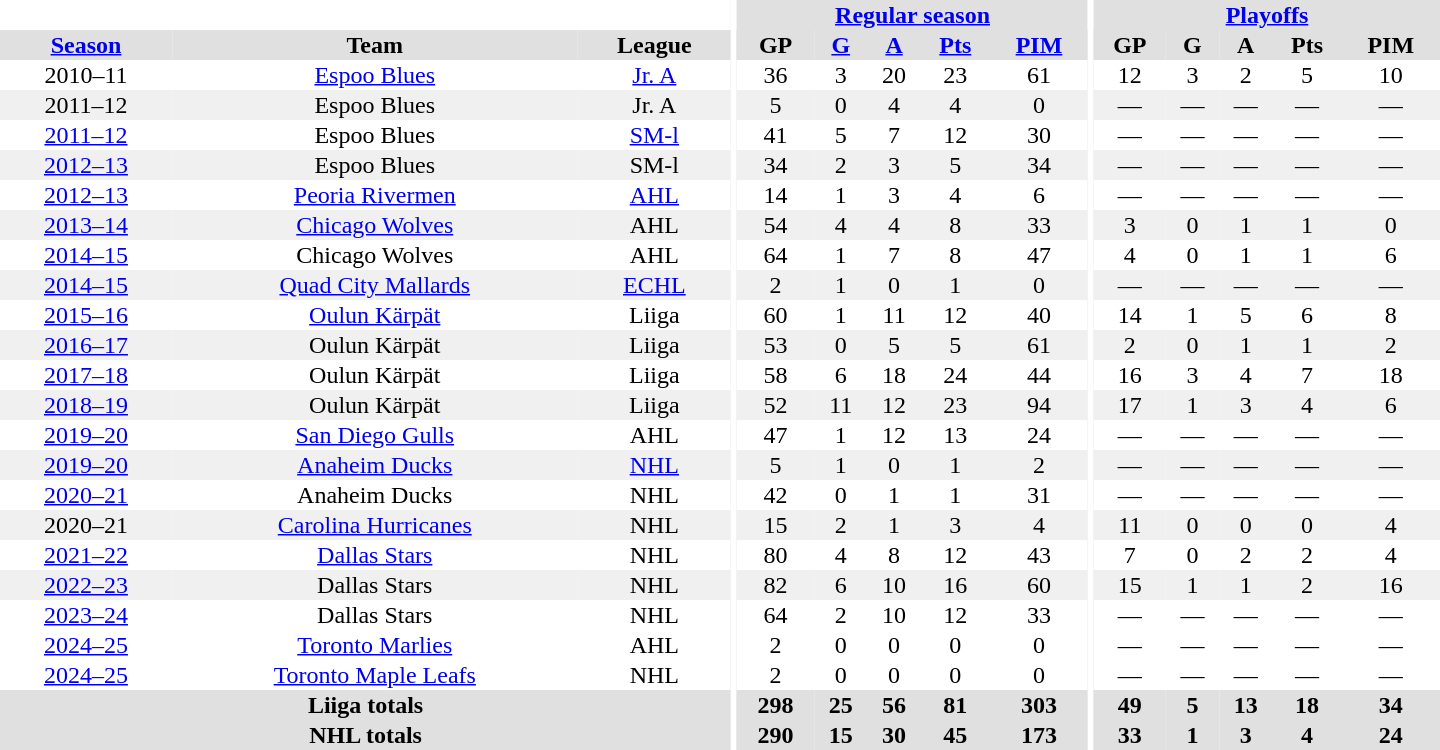<table border="0" cellpadding="1" cellspacing="0" style="text-align:center; width:60em">
<tr bgcolor="#e0e0e0">
<th colspan="3" bgcolor="#ffffff"></th>
<th rowspan="99" bgcolor="#ffffff"></th>
<th colspan="5"><a href='#'>Regular season</a></th>
<th rowspan="99" bgcolor="#ffffff"></th>
<th colspan="5"><a href='#'>Playoffs</a></th>
</tr>
<tr bgcolor="#e0e0e0">
<th><a href='#'>Season</a></th>
<th>Team</th>
<th>League</th>
<th>GP</th>
<th><a href='#'>G</a></th>
<th><a href='#'>A</a></th>
<th><a href='#'>Pts</a></th>
<th><a href='#'>PIM</a></th>
<th>GP</th>
<th>G</th>
<th>A</th>
<th>Pts</th>
<th>PIM</th>
</tr>
<tr>
<td>2010–11</td>
<td><a href='#'>Espoo Blues</a></td>
<td><a href='#'>Jr. A</a></td>
<td>36</td>
<td>3</td>
<td>20</td>
<td>23</td>
<td>61</td>
<td>12</td>
<td>3</td>
<td>2</td>
<td>5</td>
<td>10</td>
</tr>
<tr bgcolor="#f0f0f0">
<td>2011–12</td>
<td>Espoo Blues</td>
<td>Jr. A</td>
<td>5</td>
<td>0</td>
<td>4</td>
<td>4</td>
<td>0</td>
<td>—</td>
<td>—</td>
<td>—</td>
<td>—</td>
<td>—</td>
</tr>
<tr>
<td><a href='#'>2011–12</a></td>
<td>Espoo Blues</td>
<td><a href='#'>SM-l</a></td>
<td>41</td>
<td>5</td>
<td>7</td>
<td>12</td>
<td>30</td>
<td>—</td>
<td>—</td>
<td>—</td>
<td>—</td>
<td>—</td>
</tr>
<tr bgcolor="#f0f0f0">
<td><a href='#'>2012–13</a></td>
<td>Espoo Blues</td>
<td>SM-l</td>
<td>34</td>
<td>2</td>
<td>3</td>
<td>5</td>
<td>34</td>
<td>—</td>
<td>—</td>
<td>—</td>
<td>—</td>
<td>—</td>
</tr>
<tr>
<td><a href='#'>2012–13</a></td>
<td><a href='#'>Peoria Rivermen</a></td>
<td><a href='#'>AHL</a></td>
<td>14</td>
<td>1</td>
<td>3</td>
<td>4</td>
<td>6</td>
<td>—</td>
<td>—</td>
<td>—</td>
<td>—</td>
<td>—</td>
</tr>
<tr bgcolor="#f0f0f0">
<td><a href='#'>2013–14</a></td>
<td><a href='#'>Chicago Wolves</a></td>
<td>AHL</td>
<td>54</td>
<td>4</td>
<td>4</td>
<td>8</td>
<td>33</td>
<td>3</td>
<td>0</td>
<td>1</td>
<td>1</td>
<td>0</td>
</tr>
<tr>
<td><a href='#'>2014–15</a></td>
<td>Chicago Wolves</td>
<td>AHL</td>
<td>64</td>
<td>1</td>
<td>7</td>
<td>8</td>
<td>47</td>
<td>4</td>
<td>0</td>
<td>1</td>
<td>1</td>
<td>6</td>
</tr>
<tr bgcolor="#f0f0f0">
<td><a href='#'>2014–15</a></td>
<td><a href='#'>Quad City Mallards</a></td>
<td><a href='#'>ECHL</a></td>
<td>2</td>
<td>1</td>
<td>0</td>
<td>1</td>
<td>0</td>
<td>—</td>
<td>—</td>
<td>—</td>
<td>—</td>
<td>—</td>
</tr>
<tr>
<td><a href='#'>2015–16</a></td>
<td><a href='#'>Oulun Kärpät</a></td>
<td>Liiga</td>
<td>60</td>
<td>1</td>
<td>11</td>
<td>12</td>
<td>40</td>
<td>14</td>
<td>1</td>
<td>5</td>
<td>6</td>
<td>8</td>
</tr>
<tr bgcolor="#f0f0f0">
<td><a href='#'>2016–17</a></td>
<td>Oulun Kärpät</td>
<td>Liiga</td>
<td>53</td>
<td>0</td>
<td>5</td>
<td>5</td>
<td>61</td>
<td>2</td>
<td>0</td>
<td>1</td>
<td>1</td>
<td>2</td>
</tr>
<tr>
<td><a href='#'>2017–18</a></td>
<td>Oulun Kärpät</td>
<td>Liiga</td>
<td>58</td>
<td>6</td>
<td>18</td>
<td>24</td>
<td>44</td>
<td>16</td>
<td>3</td>
<td>4</td>
<td>7</td>
<td>18</td>
</tr>
<tr bgcolor="#f0f0f0">
<td><a href='#'>2018–19</a></td>
<td>Oulun Kärpät</td>
<td>Liiga</td>
<td>52</td>
<td>11</td>
<td>12</td>
<td>23</td>
<td>94</td>
<td>17</td>
<td>1</td>
<td>3</td>
<td>4</td>
<td>6</td>
</tr>
<tr>
<td><a href='#'>2019–20</a></td>
<td><a href='#'>San Diego Gulls</a></td>
<td>AHL</td>
<td>47</td>
<td>1</td>
<td>12</td>
<td>13</td>
<td>24</td>
<td>—</td>
<td>—</td>
<td>—</td>
<td>—</td>
<td>—</td>
</tr>
<tr bgcolor="#f0f0f0">
<td><a href='#'>2019–20</a></td>
<td><a href='#'>Anaheim Ducks</a></td>
<td><a href='#'>NHL</a></td>
<td>5</td>
<td>1</td>
<td>0</td>
<td>1</td>
<td>2</td>
<td>—</td>
<td>—</td>
<td>—</td>
<td>—</td>
<td>—</td>
</tr>
<tr>
<td><a href='#'>2020–21</a></td>
<td>Anaheim Ducks</td>
<td>NHL</td>
<td>42</td>
<td>0</td>
<td>1</td>
<td>1</td>
<td>31</td>
<td>—</td>
<td>—</td>
<td>—</td>
<td>—</td>
<td>—</td>
</tr>
<tr bgcolor="#f0f0f0">
<td>2020–21</td>
<td><a href='#'>Carolina Hurricanes</a></td>
<td>NHL</td>
<td>15</td>
<td>2</td>
<td>1</td>
<td>3</td>
<td>4</td>
<td>11</td>
<td>0</td>
<td>0</td>
<td>0</td>
<td>4</td>
</tr>
<tr>
<td><a href='#'>2021–22</a></td>
<td><a href='#'>Dallas Stars</a></td>
<td>NHL</td>
<td>80</td>
<td>4</td>
<td>8</td>
<td>12</td>
<td>43</td>
<td>7</td>
<td>0</td>
<td>2</td>
<td>2</td>
<td>4</td>
</tr>
<tr bgcolor="#f0f0f0">
<td><a href='#'>2022–23</a></td>
<td>Dallas Stars</td>
<td>NHL</td>
<td>82</td>
<td>6</td>
<td>10</td>
<td>16</td>
<td>60</td>
<td>15</td>
<td>1</td>
<td>1</td>
<td>2</td>
<td>16</td>
</tr>
<tr>
<td><a href='#'>2023–24</a></td>
<td>Dallas Stars</td>
<td>NHL</td>
<td>64</td>
<td>2</td>
<td>10</td>
<td>12</td>
<td>33</td>
<td>—</td>
<td>—</td>
<td>—</td>
<td>—</td>
<td>—</td>
</tr>
<tr>
<td><a href='#'>2024–25</a></td>
<td><a href='#'>Toronto Marlies</a></td>
<td>AHL</td>
<td>2</td>
<td>0</td>
<td>0</td>
<td>0</td>
<td>0</td>
<td>—</td>
<td>—</td>
<td>—</td>
<td>—</td>
<td>—</td>
</tr>
<tr>
<td><a href='#'>2024–25</a></td>
<td><a href='#'>Toronto Maple Leafs</a></td>
<td>NHL</td>
<td>2</td>
<td>0</td>
<td>0</td>
<td>0</td>
<td>0</td>
<td>—</td>
<td>—</td>
<td>—</td>
<td>—</td>
<td>—</td>
</tr>
<tr bgcolor="#e0e0e0">
<th colspan="3">Liiga totals</th>
<th>298</th>
<th>25</th>
<th>56</th>
<th>81</th>
<th>303</th>
<th>49</th>
<th>5</th>
<th>13</th>
<th>18</th>
<th>34</th>
</tr>
<tr bgcolor="#e0e0e0">
<th colspan="3">NHL totals</th>
<th>290</th>
<th>15</th>
<th>30</th>
<th>45</th>
<th>173</th>
<th>33</th>
<th>1</th>
<th>3</th>
<th>4</th>
<th>24</th>
</tr>
</table>
